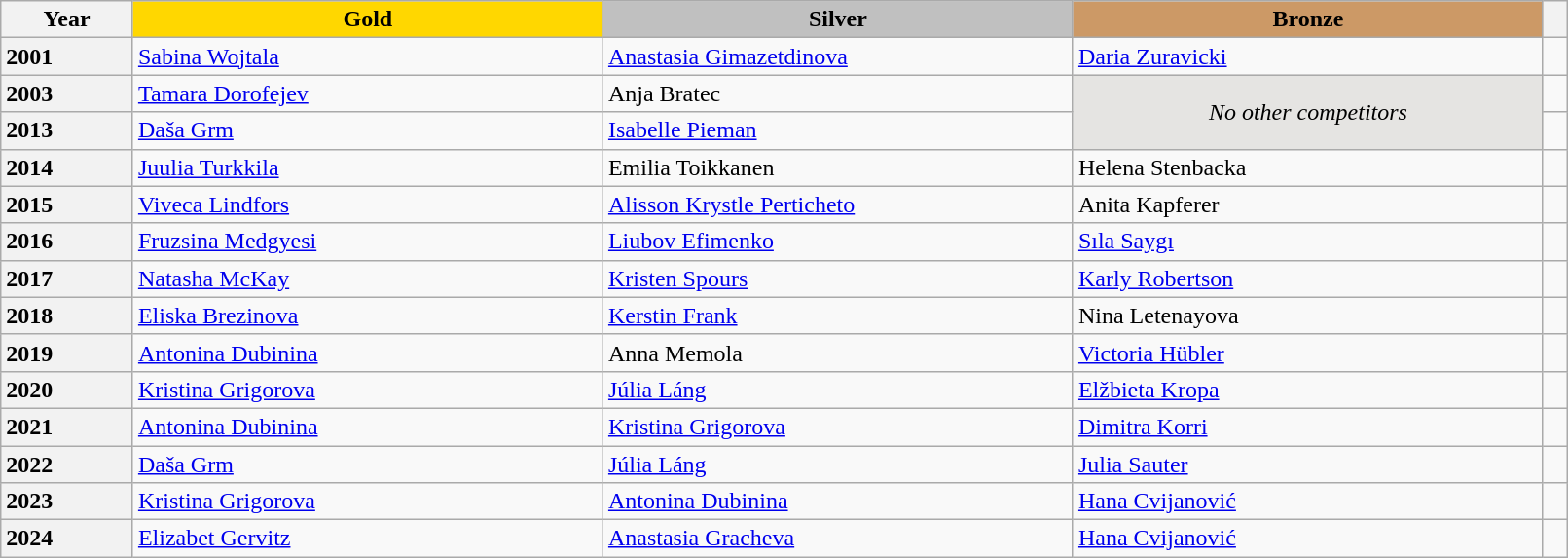<table class="wikitable unsortable" style="text-align:left; width:85%">
<tr>
<th scope="col" style="text-align:center">Year</th>
<td scope="col" style="text-align:center; width:30%; background:gold"><strong>Gold</strong></td>
<td scope="col" style="text-align:center; width:30%; background:silver"><strong>Silver</strong></td>
<td scope="col" style="text-align:center; width:30%; background:#c96"><strong>Bronze</strong></td>
<th scope="col" style="text-align:center"></th>
</tr>
<tr>
<th scope="row" style="text-align:left">2001</th>
<td> <a href='#'>Sabina Wojtala</a></td>
<td> <a href='#'>Anastasia Gimazetdinova</a></td>
<td> <a href='#'>Daria Zuravicki</a></td>
<td></td>
</tr>
<tr>
<th scope="row" style="text-align:left">2003</th>
<td> <a href='#'>Tamara Dorofejev</a></td>
<td> Anja Bratec</td>
<td rowspan="2" align="center" bgcolor="e5e4e2"><em>No other competitors</em></td>
<td></td>
</tr>
<tr>
<th scope="row" style="text-align:left">2013</th>
<td> <a href='#'>Daša Grm</a></td>
<td> <a href='#'>Isabelle Pieman</a></td>
<td></td>
</tr>
<tr>
<th scope="row" style="text-align:left">2014</th>
<td> <a href='#'>Juulia Turkkila</a></td>
<td> Emilia Toikkanen</td>
<td> Helena Stenbacka</td>
<td></td>
</tr>
<tr>
<th scope="row" style="text-align:left">2015</th>
<td> <a href='#'>Viveca Lindfors</a></td>
<td> <a href='#'>Alisson Krystle Perticheto</a></td>
<td> Anita Kapferer</td>
<td></td>
</tr>
<tr>
<th scope="row" style="text-align:left">2016</th>
<td> <a href='#'>Fruzsina Medgyesi</a></td>
<td> <a href='#'>Liubov Efimenko</a></td>
<td> <a href='#'>Sıla Saygı</a></td>
<td></td>
</tr>
<tr>
<th scope="row" style="text-align:left">2017</th>
<td> <a href='#'>Natasha McKay</a></td>
<td> <a href='#'>Kristen Spours</a></td>
<td> <a href='#'>Karly Robertson</a></td>
<td></td>
</tr>
<tr>
<th scope="row" style="text-align:left">2018</th>
<td> <a href='#'>Eliska Brezinova</a></td>
<td> <a href='#'>Kerstin Frank</a></td>
<td> Nina Letenayova</td>
<td></td>
</tr>
<tr>
<th scope="row" style="text-align:left">2019</th>
<td> <a href='#'>Antonina Dubinina</a></td>
<td> Anna Memola</td>
<td> <a href='#'>Victoria Hübler</a></td>
<td></td>
</tr>
<tr>
<th scope="row" style="text-align:left">2020</th>
<td> <a href='#'>Kristina Grigorova</a></td>
<td> <a href='#'>Júlia Láng</a></td>
<td> <a href='#'>Elžbieta Kropa</a></td>
<td></td>
</tr>
<tr>
<th scope="row" style="text-align:left">2021</th>
<td> <a href='#'>Antonina Dubinina</a></td>
<td> <a href='#'>Kristina Grigorova</a></td>
<td> <a href='#'>Dimitra Korri</a></td>
<td></td>
</tr>
<tr>
<th scope="row" style="text-align:left">2022</th>
<td> <a href='#'>Daša Grm</a></td>
<td> <a href='#'>Júlia Láng</a></td>
<td> <a href='#'>Julia Sauter</a></td>
<td></td>
</tr>
<tr>
<th scope="row" style="text-align:left">2023</th>
<td> <a href='#'>Kristina Grigorova</a></td>
<td> <a href='#'>Antonina Dubinina</a></td>
<td> <a href='#'>Hana Cvijanović</a></td>
<td></td>
</tr>
<tr>
<th scope="row" style="text-align:left">2024</th>
<td> <a href='#'>Elizabet Gervitz</a></td>
<td> <a href='#'>Anastasia Gracheva</a></td>
<td> <a href='#'>Hana Cvijanović</a></td>
<td></td>
</tr>
</table>
